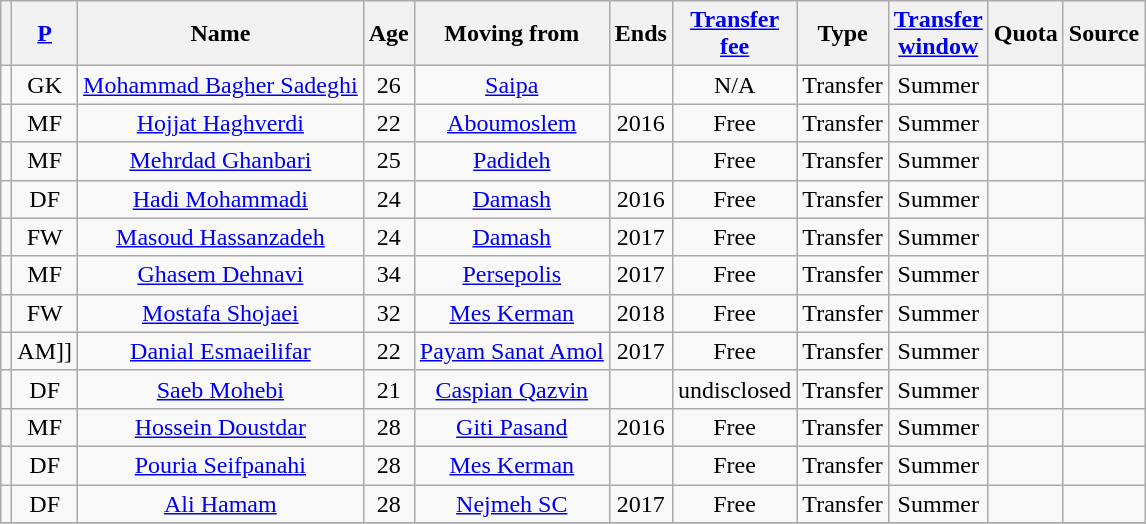<table class="wikitable sortable " style="text-align:center">
<tr>
<th></th>
<th><a href='#'>P</a></th>
<th>Name</th>
<th>Age</th>
<th>Moving from</th>
<th>Ends</th>
<th><a href='#'>Transfer<br>fee</a></th>
<th>Type</th>
<th><a href='#'>Transfer<br>window</a></th>
<th>Quota</th>
<th>Source</th>
</tr>
<tr>
<td></td>
<td>GK</td>
<td> <a href='#'>Mohammad Bagher Sadeghi</a></td>
<td>26</td>
<td><a href='#'>Saipa</a></td>
<td></td>
<td>N/A</td>
<td>Transfer</td>
<td>Summer</td>
<td></td>
<td></td>
</tr>
<tr>
<td></td>
<td>MF</td>
<td> <a href='#'>Hojjat Haghverdi</a></td>
<td>22</td>
<td><a href='#'>Aboumoslem</a></td>
<td>2016</td>
<td>Free</td>
<td>Transfer</td>
<td>Summer</td>
<td></td>
<td></td>
</tr>
<tr>
<td></td>
<td>MF</td>
<td> <a href='#'>Mehrdad Ghanbari</a></td>
<td>25</td>
<td><a href='#'>Padideh</a></td>
<td></td>
<td>Free</td>
<td>Transfer</td>
<td>Summer</td>
<td></td>
<td></td>
</tr>
<tr>
<td></td>
<td>DF</td>
<td> <a href='#'>Hadi Mohammadi</a></td>
<td>24</td>
<td><a href='#'>Damash</a></td>
<td>2016</td>
<td>Free</td>
<td>Transfer</td>
<td>Summer</td>
<td></td>
<td></td>
</tr>
<tr>
<td></td>
<td>FW</td>
<td> <a href='#'>Masoud Hassanzadeh</a></td>
<td>24</td>
<td><a href='#'>Damash</a></td>
<td>2017</td>
<td>Free</td>
<td>Transfer</td>
<td>Summer</td>
<td></td>
<td></td>
</tr>
<tr>
<td></td>
<td>MF</td>
<td> <a href='#'>Ghasem Dehnavi</a></td>
<td>34</td>
<td><a href='#'>Persepolis</a></td>
<td>2017</td>
<td>Free</td>
<td>Transfer</td>
<td>Summer</td>
<td></td>
<td></td>
</tr>
<tr>
<td></td>
<td>FW</td>
<td> <a href='#'>Mostafa Shojaei</a></td>
<td>32</td>
<td><a href='#'>Mes Kerman</a></td>
<td>2018</td>
<td>Free</td>
<td>Transfer</td>
<td>Summer</td>
<td></td>
<td></td>
</tr>
<tr>
<td></td>
<td [[>AM]]</td>
<td> <a href='#'>Danial Esmaeilifar</a></td>
<td>22</td>
<td><a href='#'>Payam Sanat Amol</a></td>
<td>2017</td>
<td>Free</td>
<td>Transfer</td>
<td>Summer</td>
<td></td>
<td></td>
</tr>
<tr>
<td></td>
<td>DF</td>
<td> <a href='#'>Saeb Mohebi</a></td>
<td>21</td>
<td><a href='#'>Caspian Qazvin</a></td>
<td></td>
<td>undisclosed</td>
<td>Transfer</td>
<td>Summer</td>
<td></td>
<td></td>
</tr>
<tr>
<td></td>
<td>MF</td>
<td> <a href='#'>Hossein Doustdar</a></td>
<td>28</td>
<td><a href='#'>Giti Pasand</a></td>
<td>2016</td>
<td>Free</td>
<td>Transfer</td>
<td>Summer</td>
<td></td>
<td></td>
</tr>
<tr>
<td></td>
<td>DF</td>
<td> <a href='#'>Pouria Seifpanahi</a></td>
<td>28</td>
<td><a href='#'>Mes Kerman</a></td>
<td></td>
<td>Free</td>
<td>Transfer</td>
<td>Summer</td>
<td></td>
<td></td>
</tr>
<tr>
<td></td>
<td>DF</td>
<td> <a href='#'>Ali Hamam</a></td>
<td>28</td>
<td><a href='#'>Nejmeh SC</a></td>
<td>2017</td>
<td>Free</td>
<td>Transfer</td>
<td>Summer</td>
<td></td>
<td></td>
</tr>
<tr>
</tr>
</table>
